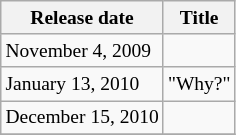<table class="wikitable" style=font-size:small>
<tr>
<th>Release date</th>
<th>Title</th>
</tr>
<tr>
<td>November 4, 2009</td>
<td></td>
</tr>
<tr>
<td>January 13, 2010</td>
<td>"Why?"</td>
</tr>
<tr>
<td>December 15, 2010</td>
<td></td>
</tr>
<tr>
</tr>
</table>
